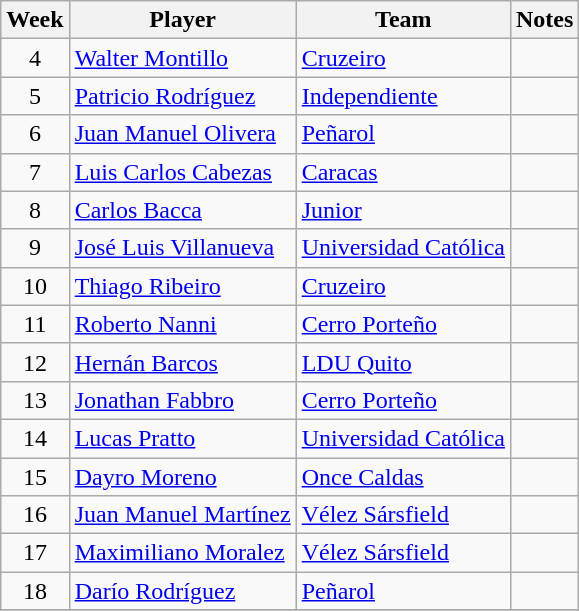<table class="wikitable">
<tr>
<th>Week</th>
<th>Player</th>
<th>Team</th>
<th>Notes</th>
</tr>
<tr>
<td align=center>4</td>
<td> <a href='#'>Walter Montillo</a></td>
<td> <a href='#'>Cruzeiro</a></td>
<td align=center></td>
</tr>
<tr>
<td align=center>5</td>
<td> <a href='#'>Patricio Rodríguez</a></td>
<td> <a href='#'>Independiente</a></td>
<td align=center></td>
</tr>
<tr>
<td align=center>6</td>
<td> <a href='#'>Juan Manuel Olivera</a></td>
<td> <a href='#'>Peñarol</a></td>
<td align=center></td>
</tr>
<tr>
<td align=center>7</td>
<td> <a href='#'>Luis Carlos Cabezas</a></td>
<td> <a href='#'>Caracas</a></td>
<td align=center></td>
</tr>
<tr>
<td align=center>8</td>
<td> <a href='#'>Carlos Bacca</a></td>
<td> <a href='#'>Junior</a></td>
<td align=center></td>
</tr>
<tr>
<td align=center>9</td>
<td> <a href='#'>José Luis Villanueva</a></td>
<td> <a href='#'>Universidad Católica</a></td>
<td align=center></td>
</tr>
<tr>
<td align=center>10</td>
<td> <a href='#'>Thiago Ribeiro</a></td>
<td> <a href='#'>Cruzeiro</a></td>
<td align=center></td>
</tr>
<tr>
<td align=center>11</td>
<td> <a href='#'>Roberto Nanni</a></td>
<td> <a href='#'>Cerro Porteño</a></td>
<td align=center></td>
</tr>
<tr>
<td align=center>12</td>
<td> <a href='#'>Hernán Barcos</a></td>
<td> <a href='#'>LDU Quito</a></td>
<td align=center></td>
</tr>
<tr>
<td align=center>13</td>
<td> <a href='#'>Jonathan Fabbro</a></td>
<td> <a href='#'>Cerro Porteño</a></td>
<td align=center></td>
</tr>
<tr>
<td align=center>14</td>
<td> <a href='#'>Lucas Pratto</a></td>
<td> <a href='#'>Universidad Católica</a></td>
<td align=center></td>
</tr>
<tr>
<td align=center>15</td>
<td> <a href='#'>Dayro Moreno</a></td>
<td> <a href='#'>Once Caldas</a></td>
<td align=center></td>
</tr>
<tr>
<td align=center>16</td>
<td> <a href='#'>Juan Manuel Martínez</a></td>
<td> <a href='#'>Vélez Sársfield</a></td>
<td align=center></td>
</tr>
<tr>
<td align=center>17</td>
<td> <a href='#'>Maximiliano Moralez</a></td>
<td> <a href='#'>Vélez Sársfield</a></td>
<td align=center></td>
</tr>
<tr>
<td align=center>18</td>
<td> <a href='#'>Darío Rodríguez</a></td>
<td> <a href='#'>Peñarol</a></td>
<td align=center></td>
</tr>
<tr>
</tr>
</table>
